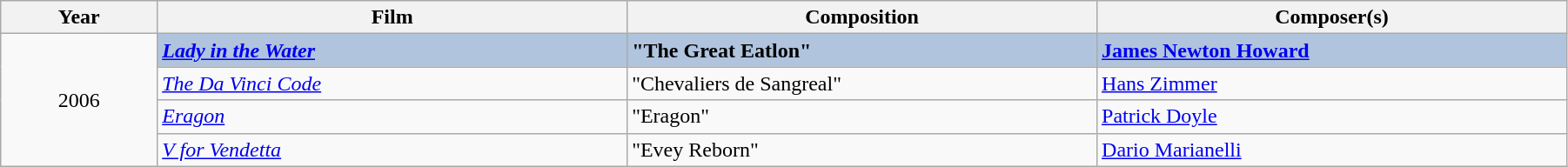<table class="wikitable" width="95%" cellpadding="5">
<tr>
<th width="10%">Year</th>
<th width="30%">Film</th>
<th width="30%">Composition</th>
<th width="30%">Composer(s)</th>
</tr>
<tr>
<td rowspan="4" style="text-align:center;">2006<br></td>
<td style="background:#B0C4DE;"><strong><em><a href='#'>Lady in the Water</a></em></strong></td>
<td style="background:#B0C4DE;"><strong>"The Great Eatlon"</strong></td>
<td style="background:#B0C4DE;"><strong><a href='#'>James Newton Howard</a></strong></td>
</tr>
<tr>
<td><em><a href='#'>The Da Vinci Code</a></em></td>
<td>"Chevaliers de Sangreal"</td>
<td><a href='#'>Hans Zimmer</a></td>
</tr>
<tr>
<td><em><a href='#'>Eragon</a></em></td>
<td>"Eragon"</td>
<td><a href='#'>Patrick Doyle</a></td>
</tr>
<tr>
<td><em><a href='#'>V for Vendetta</a></em></td>
<td>"Evey Reborn"</td>
<td><a href='#'>Dario Marianelli</a></td>
</tr>
</table>
